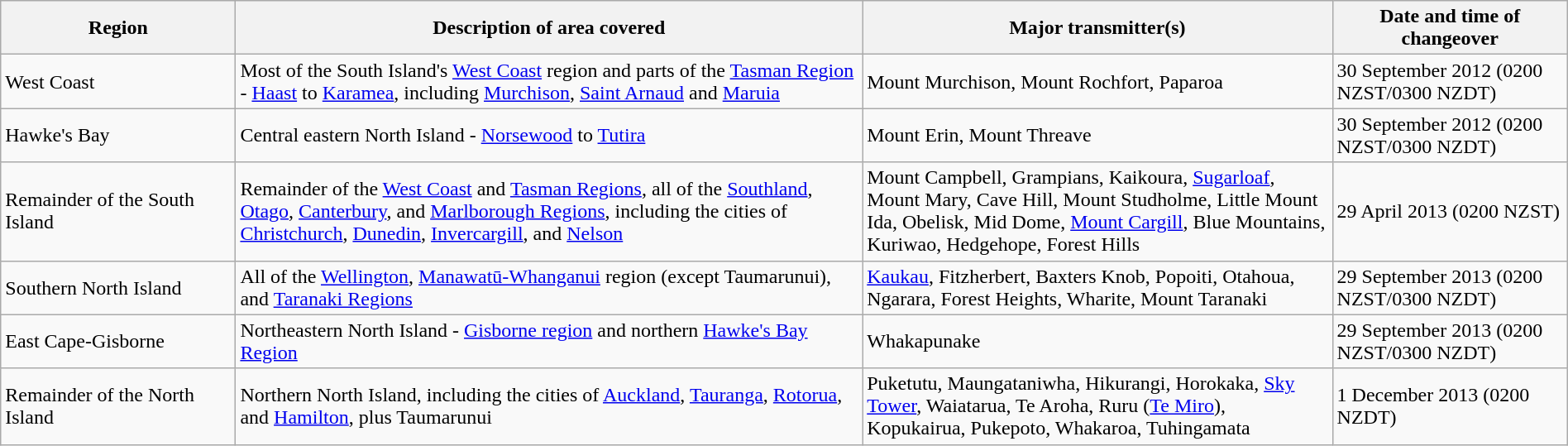<table class="wikitable" width=100%>
<tr>
<th width="15%">Region</th>
<th width="40%">Description of area covered</th>
<th width="30%">Major transmitter(s)</th>
<th width="15%">Date and time of changeover</th>
</tr>
<tr>
<td>West Coast</td>
<td>Most of the South Island's <a href='#'>West Coast</a> region and parts of the <a href='#'>Tasman Region</a> - <a href='#'>Haast</a> to <a href='#'>Karamea</a>, including <a href='#'>Murchison</a>, <a href='#'>Saint Arnaud</a> and <a href='#'>Maruia</a></td>
<td>Mount Murchison, Mount Rochfort, Paparoa</td>
<td>30 September 2012 (0200 NZST/0300 NZDT)</td>
</tr>
<tr>
<td>Hawke's Bay</td>
<td>Central eastern North Island - <a href='#'>Norsewood</a> to <a href='#'>Tutira</a></td>
<td>Mount Erin, Mount Threave</td>
<td>30 September 2012 (0200 NZST/0300 NZDT)</td>
</tr>
<tr>
<td>Remainder of the South Island</td>
<td>Remainder of the <a href='#'>West Coast</a> and <a href='#'>Tasman Regions</a>, all of the <a href='#'>Southland</a>, <a href='#'>Otago</a>, <a href='#'>Canterbury</a>, and <a href='#'>Marlborough Regions</a>, including the cities of <a href='#'>Christchurch</a>, <a href='#'>Dunedin</a>, <a href='#'>Invercargill</a>, and <a href='#'>Nelson</a></td>
<td>Mount Campbell, Grampians, Kaikoura, <a href='#'>Sugarloaf</a>, Mount Mary, Cave Hill, Mount Studholme, Little Mount Ida, Obelisk, Mid Dome, <a href='#'>Mount Cargill</a>, Blue Mountains, Kuriwao, Hedgehope, Forest Hills</td>
<td>29 April 2013 (0200 NZST)</td>
</tr>
<tr>
<td>Southern North Island</td>
<td>All of the <a href='#'>Wellington</a>, <a href='#'>Manawatū-Whanganui</a> region (except Taumarunui), and <a href='#'>Taranaki Regions</a></td>
<td><a href='#'>Kaukau</a>, Fitzherbert, Baxters Knob, Popoiti, Otahoua, Ngarara, Forest Heights, Wharite, Mount Taranaki</td>
<td>29 September 2013 (0200 NZST/0300 NZDT)</td>
</tr>
<tr>
<td>East Cape-Gisborne</td>
<td>Northeastern North Island - <a href='#'>Gisborne region</a> and northern <a href='#'>Hawke's Bay Region</a></td>
<td>Whakapunake</td>
<td>29 September 2013 (0200 NZST/0300 NZDT)</td>
</tr>
<tr>
<td>Remainder of the North Island</td>
<td>Northern North Island, including the cities of <a href='#'>Auckland</a>, <a href='#'>Tauranga</a>, <a href='#'>Rotorua</a>, and <a href='#'>Hamilton</a>, plus Taumarunui</td>
<td>Puketutu, Maungataniwha, Hikurangi, Horokaka, <a href='#'>Sky Tower</a>, Waiatarua, Te Aroha, Ruru (<a href='#'>Te Miro</a>), Kopukairua, Pukepoto, Whakaroa, Tuhingamata</td>
<td>1 December 2013 (0200 NZDT)</td>
</tr>
</table>
